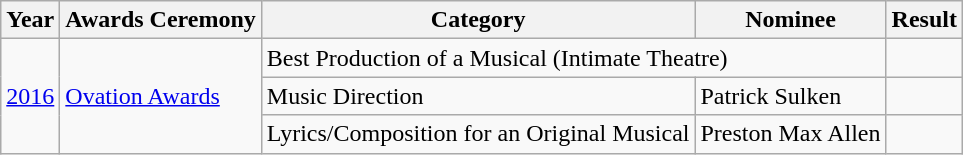<table class="wikitable">
<tr>
<th>Year</th>
<th>Awards Ceremony</th>
<th>Category</th>
<th>Nominee</th>
<th>Result</th>
</tr>
<tr>
<td rowspan=3><a href='#'>2016</a></td>
<td rowspan=3><a href='#'>Ovation Awards</a></td>
<td colspan=2>Best Production of a Musical (Intimate Theatre)</td>
<td></td>
</tr>
<tr>
<td>Music Direction</td>
<td>Patrick Sulken</td>
<td></td>
</tr>
<tr>
<td>Lyrics/Composition for an Original Musical</td>
<td>Preston Max Allen</td>
<td></td>
</tr>
</table>
